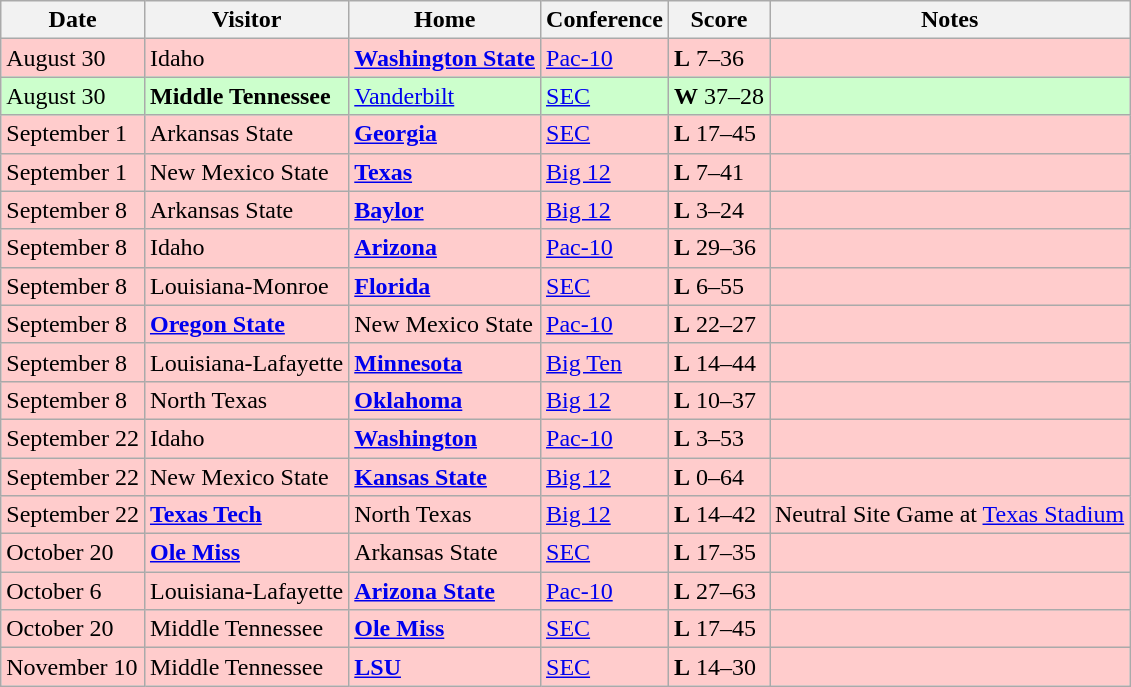<table class="wikitable">
<tr>
<th>Date</th>
<th>Visitor</th>
<th>Home</th>
<th>Conference</th>
<th>Score</th>
<th>Notes</th>
</tr>
<tr style="background:#fcc;">
<td>August 30</td>
<td>Idaho</td>
<td><strong><a href='#'>Washington State</a></strong></td>
<td><a href='#'>Pac-10</a></td>
<td><strong>L</strong> 7–36</td>
<td></td>
</tr>
<tr style="background:#cfc;">
<td>August 30</td>
<td><strong>Middle Tennessee</strong></td>
<td><a href='#'>Vanderbilt</a></td>
<td><a href='#'>SEC</a></td>
<td><strong>W</strong> 37–28</td>
<td></td>
</tr>
<tr style="background:#fcc;">
<td>September 1</td>
<td>Arkansas State</td>
<td><strong><a href='#'>Georgia</a></strong></td>
<td><a href='#'>SEC</a></td>
<td><strong>L</strong> 17–45</td>
<td></td>
</tr>
<tr style="background:#fcc;">
<td>September 1</td>
<td>New Mexico State</td>
<td><strong><a href='#'>Texas</a></strong></td>
<td><a href='#'>Big 12</a></td>
<td><strong>L</strong> 7–41</td>
<td></td>
</tr>
<tr style="background:#fcc;">
<td>September 8</td>
<td>Arkansas State</td>
<td><strong><a href='#'>Baylor</a></strong></td>
<td><a href='#'>Big 12</a></td>
<td><strong>L</strong> 3–24</td>
<td></td>
</tr>
<tr style="background:#fcc;">
<td>September 8</td>
<td>Idaho</td>
<td><strong><a href='#'>Arizona</a></strong></td>
<td><a href='#'>Pac-10</a></td>
<td><strong>L</strong> 29–36</td>
<td></td>
</tr>
<tr style="background:#fcc;">
<td>September 8</td>
<td>Louisiana-Monroe</td>
<td><strong><a href='#'>Florida</a></strong></td>
<td><a href='#'>SEC</a></td>
<td><strong>L</strong> 6–55</td>
<td></td>
</tr>
<tr style="background:#fcc;">
<td>September 8</td>
<td><strong><a href='#'>Oregon State</a></strong></td>
<td>New Mexico State</td>
<td><a href='#'>Pac-10</a></td>
<td><strong>L</strong> 22–27</td>
<td></td>
</tr>
<tr style="background:#fcc;">
<td>September 8</td>
<td>Louisiana-Lafayette</td>
<td><strong><a href='#'>Minnesota</a></strong></td>
<td><a href='#'>Big Ten</a></td>
<td><strong>L</strong> 14–44</td>
<td></td>
</tr>
<tr style="background:#fcc;">
<td>September 8</td>
<td>North Texas</td>
<td><strong><a href='#'>Oklahoma</a></strong></td>
<td><a href='#'>Big 12</a></td>
<td><strong>L</strong> 10–37</td>
<td></td>
</tr>
<tr style="background:#fcc;">
<td>September 22</td>
<td>Idaho</td>
<td><strong><a href='#'>Washington</a></strong></td>
<td><a href='#'>Pac-10</a></td>
<td><strong>L</strong> 3–53</td>
<td></td>
</tr>
<tr style="background:#fcc;">
<td>September 22</td>
<td>New Mexico State</td>
<td><strong><a href='#'>Kansas State</a></strong></td>
<td><a href='#'>Big 12</a></td>
<td><strong>L</strong> 0–64</td>
<td></td>
</tr>
<tr style="background:#fcc;">
<td>September 22</td>
<td><strong><a href='#'>Texas Tech</a></strong></td>
<td>North Texas</td>
<td><a href='#'>Big 12</a></td>
<td><strong>L</strong> 14–42</td>
<td>Neutral Site Game at <a href='#'>Texas Stadium</a></td>
</tr>
<tr style="background:#fcc;">
<td>October 20</td>
<td><strong><a href='#'>Ole Miss</a></strong></td>
<td>Arkansas State</td>
<td><a href='#'>SEC</a></td>
<td><strong>L</strong> 17–35</td>
<td></td>
</tr>
<tr style="background:#fcc;">
<td>October 6</td>
<td>Louisiana-Lafayette</td>
<td><strong><a href='#'>Arizona State</a></strong></td>
<td><a href='#'>Pac-10</a></td>
<td><strong>L</strong> 27–63</td>
<td></td>
</tr>
<tr style="background:#fcc;">
<td>October 20</td>
<td>Middle Tennessee</td>
<td><strong><a href='#'>Ole Miss</a></strong></td>
<td><a href='#'>SEC</a></td>
<td><strong>L</strong> 17–45</td>
<td></td>
</tr>
<tr style="background:#fcc;">
<td>November 10</td>
<td>Middle Tennessee</td>
<td><strong><a href='#'>LSU</a></strong></td>
<td><a href='#'>SEC</a></td>
<td><strong>L</strong> 14–30</td>
<td></td>
</tr>
</table>
